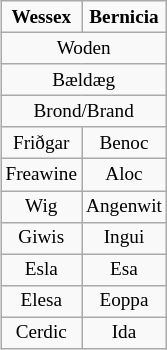<table class="wikitable" style="font-size: 80%; text-align: center; margin: 0.5em 0px 0.5em 1em;">
<tr>
<td><strong>Wessex</strong></td>
<td><strong>Bernicia</strong></td>
</tr>
<tr>
<td colspan=2>Woden</td>
</tr>
<tr>
<td colspan=2>Bældæg</td>
</tr>
<tr>
<td colspan=2>Brond/Brand</td>
</tr>
<tr>
<td>Friðgar</td>
<td>Benoc</td>
</tr>
<tr>
<td>Freawine</td>
<td>Aloc</td>
</tr>
<tr>
<td>Wig</td>
<td>Angenwit</td>
</tr>
<tr>
<td>Giwis</td>
<td>Ingui</td>
</tr>
<tr>
<td>Esla</td>
<td>Esa</td>
</tr>
<tr>
<td>Elesa</td>
<td>Eoppa</td>
</tr>
<tr>
<td>Cerdic</td>
<td>Ida</td>
</tr>
</table>
